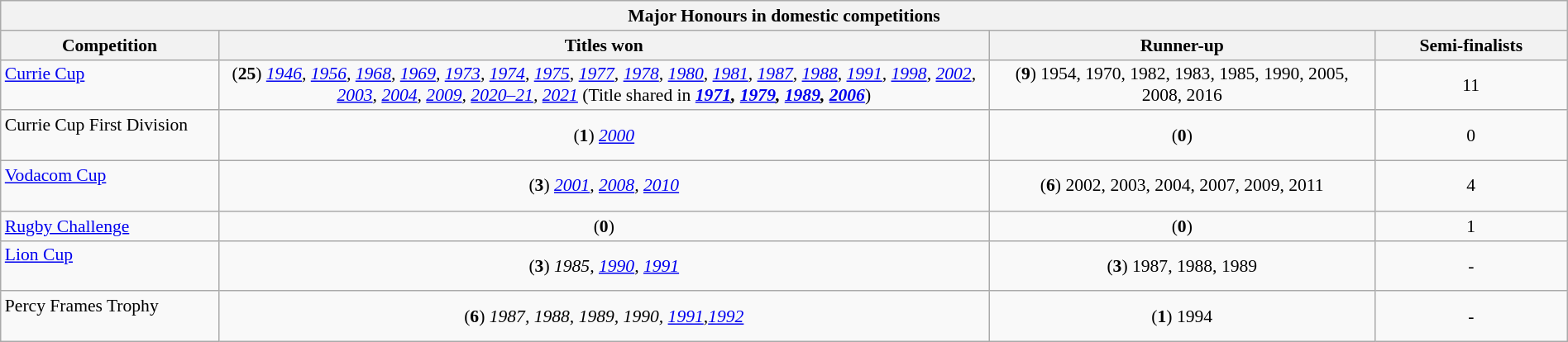<table class="wikitable collapsible sortable" style="text-align:center; font-size:90%; width:100%;">
<tr>
<th colspan=7>Major Honours in domestic competitions</th>
</tr>
<tr>
<th style="width:5%;">Competition</th>
<th style="width:20%;">Titles won</th>
<th style="width:10%;">Runner-up</th>
<th style="width:5%;">Semi-finalists<br></th>
</tr>
<tr>
<td style="text-align:left;"><a href='#'>Currie Cup</a> <br> <br></td>
<td>(<strong>25</strong>) <em><a href='#'>1946</a>, <a href='#'>1956</a>, <a href='#'>1968</a>, <a href='#'>1969</a>, <a href='#'>1973</a>, <a href='#'>1974</a>, <a href='#'>1975</a>, <a href='#'>1977</a>, <a href='#'>1978</a>, <a href='#'>1980</a>, <a href='#'>1981</a>, <a href='#'>1987</a>, <a href='#'>1988</a>, <a href='#'>1991</a>, <a href='#'>1998</a>, <a href='#'>2002</a>, <a href='#'>2003</a>, <a href='#'>2004</a>, <a href='#'>2009</a>, <a href='#'>2020–21</a>, <a href='#'>2021</a></em> (Title shared in <strong><em><a href='#'>1971</a>, <a href='#'>1979</a>, <a href='#'>1989</a>, <a href='#'>2006</a></em></strong>)</td>
<td>(<strong>9</strong>) 1954, 1970, 1982, 1983, 1985, 1990, 2005, 2008, 2016</td>
<td>11</td>
</tr>
<tr>
<td style="text-align:left;">Currie Cup First Division <br> <br></td>
<td>(<strong>1</strong>) <em><a href='#'>2000</a></em></td>
<td>(<strong>0</strong>)</td>
<td>0</td>
</tr>
<tr>
<td style="text-align:left;"><a href='#'>Vodacom Cup</a> <br> <br></td>
<td>(<strong>3</strong>) <em><a href='#'>2001</a>, <a href='#'>2008</a>, <a href='#'>2010</a></em></td>
<td>(<strong>6</strong>) 2002, 2003, 2004, 2007, 2009, 2011</td>
<td>4</td>
</tr>
<tr>
<td style="text-align:left;"><a href='#'>Rugby Challenge</a></td>
<td>(<strong>0</strong>)</td>
<td>(<strong>0</strong>)</td>
<td>1</td>
</tr>
<tr>
<td style="text-align:left;"><a href='#'>Lion Cup</a> <br> <br></td>
<td>(<strong>3</strong>) <em>1985, <a href='#'>1990</a>, <a href='#'>1991</a></em></td>
<td>(<strong>3</strong>) 1987, 1988, 1989</td>
<td>-</td>
</tr>
<tr>
<td style="text-align:left;">Percy Frames Trophy  <br> <br></td>
<td>(<strong>6</strong>) <em>1987, 1988, 1989, 1990, <a href='#'>1991</a>,<a href='#'>1992</a></em></td>
<td>(<strong>1</strong>) 1994</td>
<td>-</td>
</tr>
</table>
